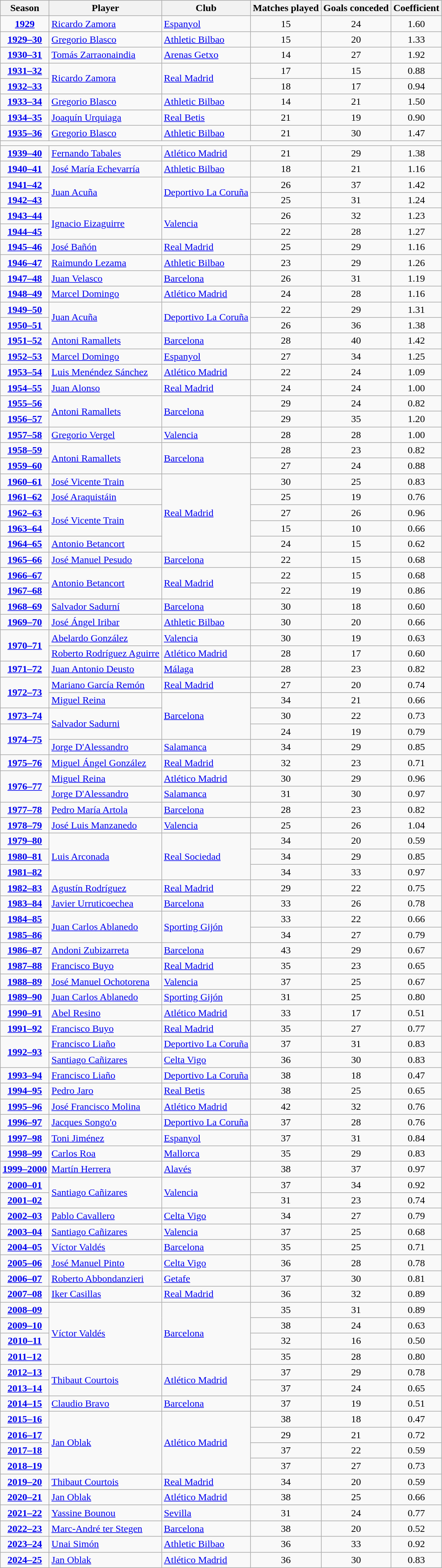<table class="wikitable sortable">
<tr>
<th>Season</th>
<th>Player</th>
<th>Club</th>
<th>Matches played</th>
<th>Goals conceded</th>
<th>Coefficient</th>
</tr>
<tr>
<td align=center><strong><a href='#'>1929</a></strong></td>
<td> <a href='#'>Ricardo Zamora</a></td>
<td><a href='#'>Espanyol</a></td>
<td align=center>15</td>
<td align=center>24</td>
<td align=center>1.60</td>
</tr>
<tr>
<td align=center><strong><a href='#'>1929–30</a></strong></td>
<td> <a href='#'>Gregorio Blasco</a></td>
<td><a href='#'>Athletic Bilbao</a></td>
<td align=center>15</td>
<td align=center>20</td>
<td align=center>1.33</td>
</tr>
<tr>
<td align=center><strong><a href='#'>1930–31</a></strong></td>
<td> <a href='#'>Tomás Zarraonaindia</a></td>
<td><a href='#'>Arenas Getxo</a></td>
<td align=center>14</td>
<td align=center>27</td>
<td align=center>1.92</td>
</tr>
<tr>
<td align=center><strong><a href='#'>1931–32</a></strong></td>
<td rowspan="2"> <a href='#'>Ricardo Zamora</a></td>
<td rowspan="2"><a href='#'>Real Madrid</a></td>
<td align=center>17</td>
<td align=center>15</td>
<td align=center>0.88</td>
</tr>
<tr>
<td align=center><strong><a href='#'>1932–33</a></strong></td>
<td align=center>18</td>
<td align=center>17</td>
<td align=center>0.94</td>
</tr>
<tr>
<td align=center><strong><a href='#'>1933–34</a></strong></td>
<td> <a href='#'>Gregorio Blasco</a></td>
<td><a href='#'>Athletic Bilbao</a></td>
<td align=center>14</td>
<td align=center>21</td>
<td align=center>1.50</td>
</tr>
<tr>
<td align=center><strong><a href='#'>1934–35</a></strong></td>
<td> <a href='#'>Joaquín Urquiaga</a></td>
<td><a href='#'>Real Betis</a></td>
<td align=center>21</td>
<td align=center>19</td>
<td align=center>0.90</td>
</tr>
<tr>
<td align=center><strong><a href='#'>1935–36</a></strong></td>
<td> <a href='#'>Gregorio Blasco</a></td>
<td><a href='#'>Athletic Bilbao</a></td>
<td align=center>21</td>
<td align=center>30</td>
<td align=center>1.47</td>
</tr>
<tr>
<td colspan=6 align=center></td>
</tr>
<tr>
<td align=center><strong><a href='#'>1939–40</a></strong></td>
<td> <a href='#'>Fernando Tabales</a></td>
<td><a href='#'>Atlético Madrid</a></td>
<td align=center>21</td>
<td align=center>29</td>
<td align=center>1.38</td>
</tr>
<tr>
<td align=center><strong><a href='#'>1940–41</a></strong></td>
<td> <a href='#'>José María Echevarría</a></td>
<td><a href='#'>Athletic Bilbao</a></td>
<td align=center>18</td>
<td align=center>21</td>
<td align=center>1.16</td>
</tr>
<tr>
<td align=center><strong><a href='#'>1941–42</a></strong></td>
<td rowspan="2"> <a href='#'>Juan Acuña</a></td>
<td rowspan="2"><a href='#'>Deportivo La Coruña</a></td>
<td align=center>26</td>
<td align=center>37</td>
<td align=center>1.42</td>
</tr>
<tr>
<td align=center><strong><a href='#'>1942–43</a></strong></td>
<td align=center>25</td>
<td align=center>31</td>
<td align=center>1.24</td>
</tr>
<tr>
<td align=center><strong><a href='#'>1943–44</a></strong></td>
<td rowspan="2"> <a href='#'>Ignacio Eizaguirre</a></td>
<td rowspan="2"><a href='#'>Valencia</a></td>
<td align=center>26</td>
<td align=center>32</td>
<td align=center>1.23</td>
</tr>
<tr>
<td align=center><strong><a href='#'>1944–45</a></strong></td>
<td align=center>22</td>
<td align=center>28</td>
<td align=center>1.27</td>
</tr>
<tr>
<td align=center><strong><a href='#'>1945–46</a></strong></td>
<td> <a href='#'>José Bañón</a></td>
<td><a href='#'>Real Madrid</a></td>
<td align=center>25</td>
<td align=center>29</td>
<td align=center>1.16</td>
</tr>
<tr>
<td align=center><strong><a href='#'>1946–47</a></strong></td>
<td> <a href='#'>Raimundo Lezama</a></td>
<td><a href='#'>Athletic Bilbao</a></td>
<td align=center>23</td>
<td align=center>29</td>
<td align=center>1.26</td>
</tr>
<tr>
<td align=center><strong><a href='#'>1947–48</a></strong></td>
<td> <a href='#'>Juan Velasco</a></td>
<td><a href='#'>Barcelona</a></td>
<td align=center>26</td>
<td align=center>31</td>
<td align=center>1.19</td>
</tr>
<tr>
<td align=center><strong><a href='#'>1948–49</a></strong></td>
<td> <a href='#'>Marcel Domingo</a></td>
<td><a href='#'>Atlético Madrid</a></td>
<td align=center>24</td>
<td align=center>28</td>
<td align=center>1.16</td>
</tr>
<tr>
<td align=center><strong><a href='#'>1949–50</a></strong></td>
<td rowspan="2"> <a href='#'>Juan Acuña</a></td>
<td rowspan="2"><a href='#'>Deportivo La Coruña</a></td>
<td align=center>22</td>
<td align=center>29</td>
<td align=center>1.31</td>
</tr>
<tr>
<td align=center><strong><a href='#'>1950–51</a></strong></td>
<td align=center>26</td>
<td align=center>36</td>
<td align=center>1.38</td>
</tr>
<tr>
<td align=center><strong><a href='#'>1951–52</a></strong></td>
<td> <a href='#'>Antoni Ramallets</a></td>
<td><a href='#'>Barcelona</a></td>
<td align=center>28</td>
<td align=center>40</td>
<td align=center>1.42</td>
</tr>
<tr>
<td align=center><strong><a href='#'>1952–53</a></strong></td>
<td> <a href='#'>Marcel Domingo</a></td>
<td><a href='#'>Espanyol</a></td>
<td align=center>27</td>
<td align=center>34</td>
<td align=center>1.25</td>
</tr>
<tr>
<td align=center><strong><a href='#'>1953–54</a></strong></td>
<td> <a href='#'>Luis Menéndez Sánchez</a></td>
<td><a href='#'>Atlético Madrid</a></td>
<td align=center>22</td>
<td align=center>24</td>
<td align=center>1.09</td>
</tr>
<tr>
<td align=center><strong><a href='#'>1954–55</a></strong></td>
<td> <a href='#'>Juan Alonso</a></td>
<td><a href='#'>Real Madrid</a></td>
<td align=center>24</td>
<td align=center>24</td>
<td align=center>1.00</td>
</tr>
<tr>
<td align=center><strong><a href='#'>1955–56</a></strong></td>
<td rowspan="2"> <a href='#'>Antoni Ramallets</a></td>
<td rowspan="2"><a href='#'>Barcelona</a></td>
<td align=center>29</td>
<td align=center>24</td>
<td align=center>0.82</td>
</tr>
<tr>
<td align=center><strong><a href='#'>1956–57</a></strong></td>
<td align=center>29</td>
<td align=center>35</td>
<td align=center>1.20</td>
</tr>
<tr>
<td align=center><strong><a href='#'>1957–58</a></strong></td>
<td> <a href='#'>Gregorio Vergel</a></td>
<td><a href='#'>Valencia</a></td>
<td align=center>28</td>
<td align=center>28</td>
<td align=center>1.00</td>
</tr>
<tr>
<td align=center><strong><a href='#'>1958–59</a></strong></td>
<td rowspan="2"> <a href='#'>Antoni Ramallets</a></td>
<td rowspan="2"><a href='#'>Barcelona</a></td>
<td align=center>28</td>
<td align=center>23</td>
<td align=center>0.82</td>
</tr>
<tr>
<td align=center><strong><a href='#'>1959–60</a></strong></td>
<td align=center>27</td>
<td align=center>24</td>
<td align=center>0.88</td>
</tr>
<tr>
<td align=center><strong><a href='#'>1960–61</a></strong></td>
<td> <a href='#'>José Vicente Train</a></td>
<td rowspan="5"><a href='#'>Real Madrid</a></td>
<td align=center>30</td>
<td align=center>25</td>
<td align=center>0.83</td>
</tr>
<tr>
<td align=center><strong><a href='#'>1961–62</a></strong></td>
<td> <a href='#'>José Araquistáin</a></td>
<td align=center>25</td>
<td align=center>19</td>
<td align=center>0.76</td>
</tr>
<tr>
<td align=center><strong><a href='#'>1962–63</a></strong></td>
<td rowspan="2"> <a href='#'>José Vicente Train</a></td>
<td align=center>27</td>
<td align=center>26</td>
<td align=center>0.96</td>
</tr>
<tr>
<td align=center><strong><a href='#'>1963–64</a></strong></td>
<td align=center>15</td>
<td align=center>10</td>
<td align=center>0.66</td>
</tr>
<tr>
<td align=center><strong><a href='#'>1964–65</a></strong></td>
<td> <a href='#'>Antonio Betancort</a></td>
<td align=center>24</td>
<td align=center>15</td>
<td align=center>0.62</td>
</tr>
<tr>
<td align=center><strong><a href='#'>1965–66</a></strong></td>
<td> <a href='#'>José Manuel Pesudo</a></td>
<td><a href='#'>Barcelona</a></td>
<td align=center>22</td>
<td align=center>15</td>
<td align=center>0.68</td>
</tr>
<tr>
<td align=center><strong><a href='#'>1966–67</a></strong></td>
<td rowspan="2"> <a href='#'>Antonio Betancort</a></td>
<td rowspan="2"><a href='#'>Real Madrid</a></td>
<td align=center>22</td>
<td align=center>15</td>
<td align=center>0.68</td>
</tr>
<tr>
<td align=center><strong><a href='#'>1967–68</a></strong></td>
<td align=center>22</td>
<td align=center>19</td>
<td align=center>0.86</td>
</tr>
<tr>
<td align=center><strong><a href='#'>1968–69</a></strong></td>
<td> <a href='#'>Salvador Sadurní</a></td>
<td><a href='#'>Barcelona</a></td>
<td align=center>30</td>
<td align=center>18</td>
<td align=center>0.60</td>
</tr>
<tr>
<td align=center><strong><a href='#'>1969–70</a></strong></td>
<td> <a href='#'>José Ángel Iribar</a></td>
<td><a href='#'>Athletic Bilbao</a></td>
<td align=center>30</td>
<td align=center>20</td>
<td align=center>0.66</td>
</tr>
<tr>
<td rowspan="2" align=center><strong><a href='#'>1970–71</a></strong></td>
<td> <a href='#'>Abelardo González</a></td>
<td><a href='#'>Valencia</a></td>
<td align=center>30</td>
<td align=center>19</td>
<td align=center>0.63</td>
</tr>
<tr>
<td> <a href='#'>Roberto Rodríguez Aguirre</a></td>
<td><a href='#'>Atlético Madrid</a></td>
<td align=center>28</td>
<td align=center>17</td>
<td align=center>0.60</td>
</tr>
<tr>
<td align=center><strong><a href='#'>1971–72</a></strong></td>
<td> <a href='#'>Juan Antonio Deusto</a></td>
<td><a href='#'>Málaga</a></td>
<td align=center>28</td>
<td align=center>23</td>
<td align=center>0.82</td>
</tr>
<tr>
<td rowspan="2" align=center><strong><a href='#'>1972–73</a></strong></td>
<td> <a href='#'>Mariano García Remón</a></td>
<td><a href='#'>Real Madrid</a></td>
<td align=center>27</td>
<td align=center>20</td>
<td align=center>0.74</td>
</tr>
<tr>
<td> <a href='#'>Miguel Reina</a></td>
<td rowspan="3"><a href='#'>Barcelona</a></td>
<td align=center>34</td>
<td align=center>21</td>
<td align=center>0.66</td>
</tr>
<tr>
<td align=center><strong><a href='#'>1973–74</a></strong></td>
<td rowspan="2"> <a href='#'>Salvador Sadurni</a></td>
<td align=center>30</td>
<td align=center>22</td>
<td align=center>0.73</td>
</tr>
<tr>
<td rowspan="2" align=center><strong><a href='#'>1974–75</a></strong></td>
<td align=center>24</td>
<td align=center>19</td>
<td align=center>0.79</td>
</tr>
<tr>
<td> <a href='#'>Jorge D'Alessandro</a></td>
<td><a href='#'>Salamanca</a></td>
<td align=center>34</td>
<td align=center>29</td>
<td align=center>0.85</td>
</tr>
<tr>
<td align=center><strong><a href='#'>1975–76</a></strong></td>
<td> <a href='#'>Miguel Ángel González</a></td>
<td><a href='#'>Real Madrid</a></td>
<td align=center>32</td>
<td align=center>23</td>
<td align=center>0.71</td>
</tr>
<tr>
<td rowspan="2" align=center><strong><a href='#'>1976–77</a></strong></td>
<td> <a href='#'>Miguel Reina</a></td>
<td><a href='#'>Atlético Madrid</a></td>
<td align=center>30</td>
<td align=center>29</td>
<td align=center>0.96</td>
</tr>
<tr>
<td> <a href='#'>Jorge D'Alessandro</a></td>
<td><a href='#'>Salamanca</a></td>
<td align=center>31</td>
<td align=center>30</td>
<td align=center>0.97</td>
</tr>
<tr>
<td align=center><strong><a href='#'>1977–78</a></strong></td>
<td> <a href='#'>Pedro María Artola</a></td>
<td><a href='#'>Barcelona</a></td>
<td align=center>28</td>
<td align=center>23</td>
<td align=center>0.82</td>
</tr>
<tr>
<td align=center><strong><a href='#'>1978–79</a></strong></td>
<td> <a href='#'>José Luis Manzanedo</a></td>
<td><a href='#'>Valencia</a></td>
<td align=center>25</td>
<td align=center>26</td>
<td align=center>1.04</td>
</tr>
<tr>
<td align=center><strong><a href='#'>1979–80</a></strong></td>
<td rowspan="3"> <a href='#'>Luis Arconada</a></td>
<td rowspan="3"><a href='#'>Real Sociedad</a></td>
<td align=center>34</td>
<td align=center>20</td>
<td align=center>0.59</td>
</tr>
<tr>
<td align=center><strong><a href='#'>1980–81</a></strong></td>
<td align=center>34</td>
<td align=center>29</td>
<td align=center>0.85</td>
</tr>
<tr>
<td align=center><strong><a href='#'>1981–82</a></strong></td>
<td align=center>34</td>
<td align=center>33</td>
<td align=center>0.97</td>
</tr>
<tr>
<td align=center><strong><a href='#'>1982–83</a></strong></td>
<td> <a href='#'>Agustín Rodríguez</a></td>
<td><a href='#'>Real Madrid</a></td>
<td align=center>29</td>
<td align=center>22</td>
<td align=center>0.75</td>
</tr>
<tr>
<td align=center><strong><a href='#'>1983–84</a></strong></td>
<td> <a href='#'>Javier Urruticoechea</a></td>
<td><a href='#'>Barcelona</a></td>
<td align=center>33</td>
<td align=center>26</td>
<td align=center>0.78</td>
</tr>
<tr>
<td align=center><strong><a href='#'>1984–85</a></strong></td>
<td rowspan="2"> <a href='#'>Juan Carlos Ablanedo</a></td>
<td rowspan="2"><a href='#'>Sporting Gijón</a></td>
<td align=center>33</td>
<td align=center>22</td>
<td align=center>0.66</td>
</tr>
<tr>
<td align=center><strong><a href='#'>1985–86</a></strong></td>
<td align=center>34</td>
<td align=center>27</td>
<td align=center>0.79</td>
</tr>
<tr>
<td align=center><strong><a href='#'>1986–87</a></strong></td>
<td> <a href='#'>Andoni Zubizarreta</a></td>
<td><a href='#'>Barcelona</a></td>
<td align=center>43</td>
<td align=center>29</td>
<td align=center>0.67</td>
</tr>
<tr>
<td align=center><strong><a href='#'>1987–88</a></strong></td>
<td> <a href='#'>Francisco Buyo</a></td>
<td><a href='#'>Real Madrid</a></td>
<td align=center>35</td>
<td align=center>23</td>
<td align=center>0.65</td>
</tr>
<tr>
<td align=center><strong><a href='#'>1988–89</a></strong></td>
<td> <a href='#'>José Manuel Ochotorena</a></td>
<td><a href='#'>Valencia</a></td>
<td align=center>37</td>
<td align=center>25</td>
<td align=center>0.67</td>
</tr>
<tr>
<td align=center><strong><a href='#'>1989–90</a></strong></td>
<td> <a href='#'>Juan Carlos Ablanedo</a></td>
<td><a href='#'>Sporting Gijón</a></td>
<td align=center>31</td>
<td align=center>25</td>
<td align=center>0.80</td>
</tr>
<tr>
<td align=center><strong><a href='#'>1990–91</a></strong></td>
<td> <a href='#'>Abel Resino</a></td>
<td><a href='#'>Atlético Madrid</a></td>
<td align=center>33</td>
<td align=center>17</td>
<td align=center>0.51</td>
</tr>
<tr>
<td align=center><strong><a href='#'>1991–92</a></strong></td>
<td> <a href='#'>Francisco Buyo</a></td>
<td><a href='#'>Real Madrid</a></td>
<td align=center>35</td>
<td align=center>27</td>
<td align=center>0.77</td>
</tr>
<tr>
<td rowspan="2" align=center><strong><a href='#'>1992–93</a></strong></td>
<td> <a href='#'>Francisco Liaño</a></td>
<td><a href='#'>Deportivo La Coruña</a></td>
<td align=center>37</td>
<td align=center>31</td>
<td align=center>0.83</td>
</tr>
<tr>
<td> <a href='#'>Santiago Cañizares</a></td>
<td><a href='#'>Celta Vigo</a></td>
<td align=center>36</td>
<td align=center>30</td>
<td align=center>0.83</td>
</tr>
<tr>
<td align=center><strong><a href='#'>1993–94</a></strong></td>
<td> <a href='#'>Francisco Liaño</a></td>
<td><a href='#'>Deportivo La Coruña</a></td>
<td align=center>38</td>
<td align=center>18</td>
<td align=center>0.47</td>
</tr>
<tr>
<td align=center><strong><a href='#'>1994–95</a></strong></td>
<td> <a href='#'>Pedro Jaro</a></td>
<td><a href='#'>Real Betis</a></td>
<td align=center>38</td>
<td align=center>25</td>
<td align=center>0.65</td>
</tr>
<tr>
<td align=center><strong><a href='#'>1995–96</a></strong></td>
<td> <a href='#'>José Francisco Molina</a></td>
<td><a href='#'>Atlético Madrid</a></td>
<td align=center>42</td>
<td align=center>32</td>
<td align=center>0.76</td>
</tr>
<tr>
<td align=center><strong><a href='#'>1996–97</a></strong></td>
<td> <a href='#'>Jacques Songo'o</a></td>
<td><a href='#'>Deportivo La Coruña</a></td>
<td align=center>37</td>
<td align=center>28</td>
<td align=center>0.76</td>
</tr>
<tr>
<td align=center><strong><a href='#'>1997–98</a></strong></td>
<td> <a href='#'>Toni Jiménez</a></td>
<td><a href='#'>Espanyol</a></td>
<td align=center>37</td>
<td align=center>31</td>
<td align=center>0.84</td>
</tr>
<tr>
<td align=center><strong><a href='#'>1998–99</a></strong></td>
<td> <a href='#'>Carlos Roa</a></td>
<td><a href='#'>Mallorca</a></td>
<td align=center>35</td>
<td align=center>29</td>
<td align=center>0.83</td>
</tr>
<tr>
<td align=center><strong><a href='#'>1999–2000</a></strong></td>
<td> <a href='#'>Martín Herrera</a></td>
<td><a href='#'>Alavés</a></td>
<td align=center>38</td>
<td align=center>37</td>
<td align=center>0.97</td>
</tr>
<tr>
<td align=center><strong><a href='#'>2000–01</a></strong></td>
<td rowspan="2"> <a href='#'>Santiago Cañizares</a></td>
<td rowspan="2"><a href='#'>Valencia</a></td>
<td align=center>37</td>
<td align=center>34</td>
<td align=center>0.92</td>
</tr>
<tr>
<td align=center><strong><a href='#'>2001–02</a></strong></td>
<td align=center>31</td>
<td align=center>23</td>
<td align=center>0.74</td>
</tr>
<tr>
<td align=center><strong><a href='#'>2002–03</a></strong></td>
<td> <a href='#'>Pablo Cavallero</a></td>
<td><a href='#'>Celta Vigo</a></td>
<td align=center>34</td>
<td align=center>27</td>
<td align=center>0.79</td>
</tr>
<tr>
<td align=center><strong><a href='#'>2003–04</a></strong></td>
<td> <a href='#'>Santiago Cañizares</a></td>
<td><a href='#'>Valencia</a></td>
<td align=center>37</td>
<td align=center>25</td>
<td align=center>0.68</td>
</tr>
<tr>
<td align=center><strong><a href='#'>2004–05</a></strong></td>
<td> <a href='#'>Víctor Valdés</a></td>
<td><a href='#'>Barcelona</a></td>
<td align=center>35</td>
<td align=center>25</td>
<td align=center>0.71</td>
</tr>
<tr>
<td align=center><strong><a href='#'>2005–06</a></strong></td>
<td> <a href='#'>José Manuel Pinto</a></td>
<td><a href='#'>Celta Vigo</a></td>
<td align=center>36</td>
<td align=center>28</td>
<td align=center>0.78</td>
</tr>
<tr>
<td align=center><strong><a href='#'>2006–07</a></strong></td>
<td> <a href='#'>Roberto Abbondanzieri</a></td>
<td><a href='#'>Getafe</a></td>
<td align=center>37</td>
<td align=center>30</td>
<td align=center>0.81</td>
</tr>
<tr>
<td align=center><strong><a href='#'>2007–08</a></strong></td>
<td> <a href='#'>Iker Casillas</a></td>
<td><a href='#'>Real Madrid</a></td>
<td align=center>36</td>
<td align=center>32</td>
<td align=center>0.89</td>
</tr>
<tr>
<td align=center><strong><a href='#'>2008–09</a></strong></td>
<td rowspan="4"> <a href='#'>Víctor Valdés</a></td>
<td rowspan="4"><a href='#'>Barcelona</a></td>
<td align=center>35</td>
<td align=center>31</td>
<td align=center>0.89</td>
</tr>
<tr>
<td align=center><strong><a href='#'>2009–10</a></strong></td>
<td align=center>38</td>
<td align=center>24</td>
<td align=center>0.63</td>
</tr>
<tr>
<td align=center><strong><a href='#'>2010–11</a></strong></td>
<td align=center>32</td>
<td align=center>16</td>
<td align=center>0.50</td>
</tr>
<tr>
<td align=center><strong><a href='#'>2011–12</a></strong></td>
<td align=center>35</td>
<td align=center>28</td>
<td align=center>0.80</td>
</tr>
<tr>
<td align=center><strong><a href='#'>2012–13</a></strong></td>
<td rowspan="2"> <a href='#'>Thibaut Courtois</a></td>
<td rowspan="2"><a href='#'>Atlético Madrid</a></td>
<td align=center>37</td>
<td align=center>29</td>
<td align=center>0.78</td>
</tr>
<tr>
<td align=center><strong><a href='#'>2013–14</a></strong></td>
<td align=center>37</td>
<td align=center>24</td>
<td align=center>0.65</td>
</tr>
<tr>
<td align=center><strong><a href='#'>2014–15</a></strong></td>
<td> <a href='#'>Claudio Bravo</a></td>
<td><a href='#'>Barcelona</a></td>
<td align=center>37</td>
<td align=center>19</td>
<td align=center>0.51</td>
</tr>
<tr>
<td align=center><strong><a href='#'>2015–16</a></strong></td>
<td rowspan="4"> <a href='#'>Jan Oblak</a></td>
<td rowspan="4"><a href='#'>Atlético Madrid</a></td>
<td align=center>38</td>
<td align=center>18</td>
<td align=center>0.47</td>
</tr>
<tr>
<td align=center><strong><a href='#'>2016–17</a></strong></td>
<td align=center>29</td>
<td align=center>21</td>
<td align=center>0.72</td>
</tr>
<tr>
<td align=center><strong><a href='#'>2017–18</a></strong></td>
<td align=center>37</td>
<td align=center>22</td>
<td align=center>0.59</td>
</tr>
<tr>
<td align=center><strong><a href='#'>2018–19</a></strong></td>
<td align=center>37</td>
<td align=center>27</td>
<td align=center>0.73</td>
</tr>
<tr>
<td align=center><strong><a href='#'>2019–20</a></strong></td>
<td> <a href='#'>Thibaut Courtois</a></td>
<td><a href='#'>Real Madrid</a></td>
<td align=center>34</td>
<td align=center>20</td>
<td align=center>0.59</td>
</tr>
<tr>
<td align=center><strong><a href='#'>2020–21</a></strong></td>
<td> <a href='#'>Jan Oblak</a></td>
<td><a href='#'>Atlético Madrid</a></td>
<td align=center>38</td>
<td align=center>25</td>
<td align=center>0.66</td>
</tr>
<tr>
<td align=center><strong><a href='#'>2021–22</a></strong></td>
<td> <a href='#'>Yassine Bounou</a></td>
<td><a href='#'>Sevilla</a></td>
<td align=center>31</td>
<td align=center>24</td>
<td align=center>0.77</td>
</tr>
<tr>
<td align=center><strong><a href='#'>2022–23</a></strong></td>
<td> <a href='#'>Marc-André ter Stegen</a></td>
<td><a href='#'>Barcelona</a></td>
<td align=center>38</td>
<td align=center>20</td>
<td align=center>0.52</td>
</tr>
<tr>
<td align=center><strong><a href='#'>2023–24</a></strong></td>
<td> <a href='#'>Unai Simón</a></td>
<td><a href='#'>Athletic Bilbao</a></td>
<td align=center>36</td>
<td align=center>33</td>
<td align=center>0.92</td>
</tr>
<tr>
<td align=center><strong><a href='#'>2024–25</a></strong></td>
<td> <a href='#'>Jan Oblak</a></td>
<td><a href='#'>Atlético Madrid</a></td>
<td align=center>36</td>
<td align=center>30</td>
<td align=center>0.83</td>
</tr>
</table>
